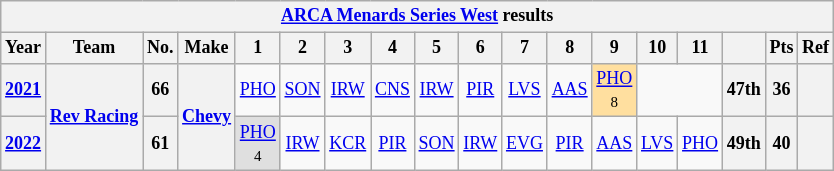<table class="wikitable" style="text-align:center; font-size:75%">
<tr>
<th colspan=18><a href='#'>ARCA Menards Series West</a> results</th>
</tr>
<tr>
<th>Year</th>
<th>Team</th>
<th>No.</th>
<th>Make</th>
<th>1</th>
<th>2</th>
<th>3</th>
<th>4</th>
<th>5</th>
<th>6</th>
<th>7</th>
<th>8</th>
<th>9</th>
<th>10</th>
<th>11</th>
<th></th>
<th>Pts</th>
<th>Ref</th>
</tr>
<tr>
<th><a href='#'>2021</a></th>
<th rowspan=2><a href='#'>Rev Racing</a></th>
<th>66</th>
<th rowspan=2><a href='#'>Chevy</a></th>
<td><a href='#'>PHO</a></td>
<td><a href='#'>SON</a></td>
<td><a href='#'>IRW</a></td>
<td><a href='#'>CNS</a></td>
<td><a href='#'>IRW</a></td>
<td><a href='#'>PIR</a></td>
<td><a href='#'>LVS</a></td>
<td><a href='#'>AAS</a></td>
<td style="background:#FFDF9F;"><a href='#'>PHO</a><br><small>8</small></td>
<td colspan=2></td>
<th>47th</th>
<th>36</th>
<th></th>
</tr>
<tr>
<th><a href='#'>2022</a></th>
<th>61</th>
<td style="background:#DFDFDF;"><a href='#'>PHO</a><br><small>4</small></td>
<td><a href='#'>IRW</a></td>
<td><a href='#'>KCR</a></td>
<td><a href='#'>PIR</a></td>
<td><a href='#'>SON</a></td>
<td><a href='#'>IRW</a></td>
<td><a href='#'>EVG</a></td>
<td><a href='#'>PIR</a></td>
<td><a href='#'>AAS</a></td>
<td><a href='#'>LVS</a></td>
<td><a href='#'>PHO</a></td>
<th>49th</th>
<th>40</th>
<th></th>
</tr>
</table>
